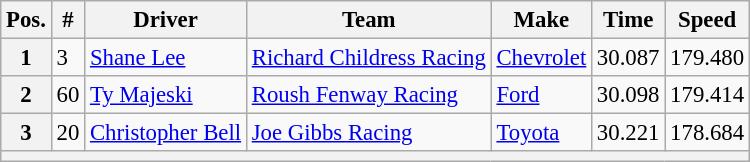<table class="wikitable" style="font-size:95%">
<tr>
<th>Pos.</th>
<th>#</th>
<th>Driver</th>
<th>Team</th>
<th>Make</th>
<th>Time</th>
<th>Speed</th>
</tr>
<tr>
<th>1</th>
<td>3</td>
<td><a href='#'>Shane Lee</a></td>
<td><a href='#'>Richard Childress Racing</a></td>
<td><a href='#'>Chevrolet</a></td>
<td>30.087</td>
<td>179.480</td>
</tr>
<tr>
<th>2</th>
<td>60</td>
<td><a href='#'>Ty Majeski</a></td>
<td><a href='#'>Roush Fenway Racing</a></td>
<td><a href='#'>Ford</a></td>
<td>30.098</td>
<td>179.414</td>
</tr>
<tr>
<th>3</th>
<td>20</td>
<td><a href='#'>Christopher Bell</a></td>
<td><a href='#'>Joe Gibbs Racing</a></td>
<td><a href='#'>Toyota</a></td>
<td>30.221</td>
<td>178.684</td>
</tr>
<tr>
<th colspan="7"></th>
</tr>
</table>
